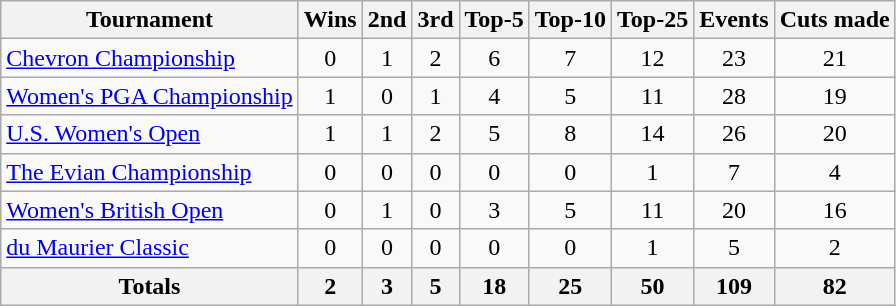<table class=wikitable style=text-align:center>
<tr>
<th>Tournament</th>
<th>Wins</th>
<th>2nd</th>
<th>3rd</th>
<th>Top-5</th>
<th>Top-10</th>
<th>Top-25</th>
<th>Events</th>
<th>Cuts made</th>
</tr>
<tr>
<td align=left><a href='#'>Chevron Championship</a></td>
<td>0</td>
<td>1</td>
<td>2</td>
<td>6</td>
<td>7</td>
<td>12</td>
<td>23</td>
<td>21</td>
</tr>
<tr>
<td align=left><a href='#'>Women's PGA Championship</a></td>
<td>1</td>
<td>0</td>
<td>1</td>
<td>4</td>
<td>5</td>
<td>11</td>
<td>28</td>
<td>19</td>
</tr>
<tr>
<td align=left><a href='#'>U.S. Women's Open</a></td>
<td>1</td>
<td>1</td>
<td>2</td>
<td>5</td>
<td>8</td>
<td>14</td>
<td>26</td>
<td>20</td>
</tr>
<tr>
<td align=left><a href='#'>The Evian Championship</a></td>
<td>0</td>
<td>0</td>
<td>0</td>
<td>0</td>
<td>0</td>
<td>1</td>
<td>7</td>
<td>4</td>
</tr>
<tr>
<td align=left><a href='#'>Women's British Open</a></td>
<td>0</td>
<td>1</td>
<td>0</td>
<td>3</td>
<td>5</td>
<td>11</td>
<td>20</td>
<td>16</td>
</tr>
<tr>
<td align=left><a href='#'>du Maurier Classic</a></td>
<td>0</td>
<td>0</td>
<td>0</td>
<td>0</td>
<td>0</td>
<td>1</td>
<td>5</td>
<td>2</td>
</tr>
<tr>
<th>Totals</th>
<th>2</th>
<th>3</th>
<th>5</th>
<th>18</th>
<th>25</th>
<th>50</th>
<th>109</th>
<th>82</th>
</tr>
</table>
